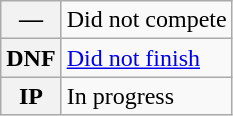<table class="wikitable">
<tr>
<th scope="row">—</th>
<td>Did not compete</td>
</tr>
<tr>
<th scope="row">DNF</th>
<td><a href='#'>Did not finish</a></td>
</tr>
<tr>
<th scope="row">IP</th>
<td>In progress</td>
</tr>
</table>
